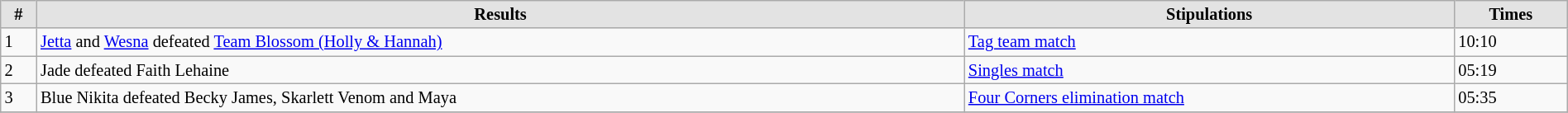<table style="font-size: 85%; text-align: left;" class="wikitable sortable" width="100%">
<tr>
<th style="border-style: none none solid solid; background: #e3e3e3"><strong>#</strong></th>
<th style="border-style: none none solid solid; background: #e3e3e3"><strong>Results</strong></th>
<th style="border-style: none none solid solid; background: #e3e3e3"><strong>Stipulations</strong></th>
<th style="border-style: none none solid solid; background: #e3e3e3"><strong>Times</strong></th>
</tr>
<tr>
<td>1</td>
<td><a href='#'>Jetta</a> and <a href='#'>Wesna</a> defeated <a href='#'>Team Blossom (Holly & Hannah)</a></td>
<td><a href='#'>Tag team match</a></td>
<td>10:10</td>
</tr>
<tr>
<td>2</td>
<td>Jade defeated Faith Lehaine</td>
<td><a href='#'>Singles match</a></td>
<td>05:19</td>
</tr>
<tr>
<td>3</td>
<td>Blue Nikita defeated Becky James, Skarlett Venom and Maya</td>
<td><a href='#'>Four Corners elimination match</a></td>
<td>05:35</td>
</tr>
<tr>
</tr>
</table>
